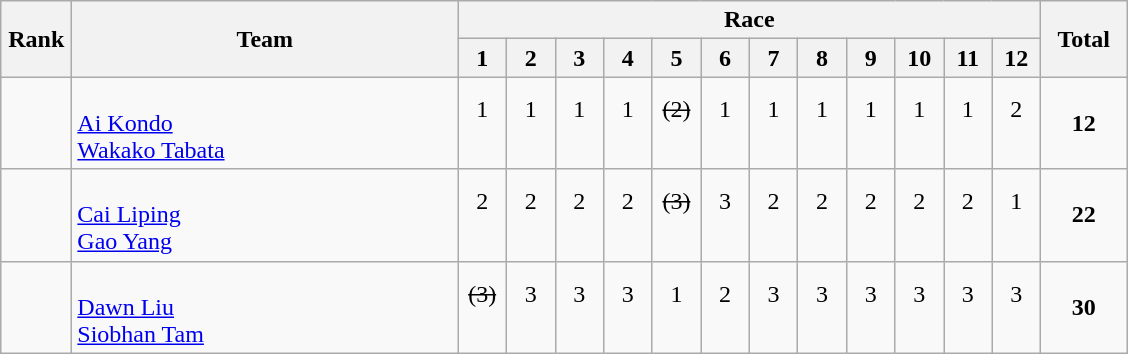<table | class="wikitable" style="text-align:center">
<tr>
<th rowspan="2" width=40>Rank</th>
<th rowspan="2" width=250>Team</th>
<th colspan="12">Race</th>
<th rowspan="2" width=50>Total</th>
</tr>
<tr>
<th width=25>1</th>
<th width=25>2</th>
<th width=25>3</th>
<th width=25>4</th>
<th width=25>5</th>
<th width=25>6</th>
<th width=25>7</th>
<th width=25>8</th>
<th width=25>9</th>
<th width=25>10</th>
<th width=25>11</th>
<th width=25>12</th>
</tr>
<tr>
<td></td>
<td align=left><br><a href='#'>Ai Kondo</a><br><a href='#'>Wakako Tabata</a></td>
<td>1<br> </td>
<td>1<br> </td>
<td>1<br> </td>
<td>1<br> </td>
<td><s>(2)</s><br> </td>
<td>1<br> </td>
<td>1<br> </td>
<td>1<br> </td>
<td>1<br> </td>
<td>1<br> </td>
<td>1<br> </td>
<td>2<br> </td>
<td><strong>12</strong></td>
</tr>
<tr>
<td></td>
<td align=left><br><a href='#'>Cai Liping</a><br><a href='#'>Gao Yang</a></td>
<td>2<br> </td>
<td>2<br> </td>
<td>2<br> </td>
<td>2<br> </td>
<td><s>(3)</s><br> </td>
<td>3<br> </td>
<td>2<br> </td>
<td>2<br> </td>
<td>2<br> </td>
<td>2<br> </td>
<td>2<br> </td>
<td>1<br> </td>
<td><strong>22</strong></td>
</tr>
<tr>
<td></td>
<td align=left><br><a href='#'>Dawn Liu</a><br><a href='#'>Siobhan Tam</a></td>
<td><s>(3)</s><br> </td>
<td>3<br> </td>
<td>3<br> </td>
<td>3<br> </td>
<td>1<br> </td>
<td>2<br> </td>
<td>3<br> </td>
<td>3<br> </td>
<td>3<br> </td>
<td>3<br> </td>
<td>3<br> </td>
<td>3<br> </td>
<td><strong>30</strong></td>
</tr>
</table>
